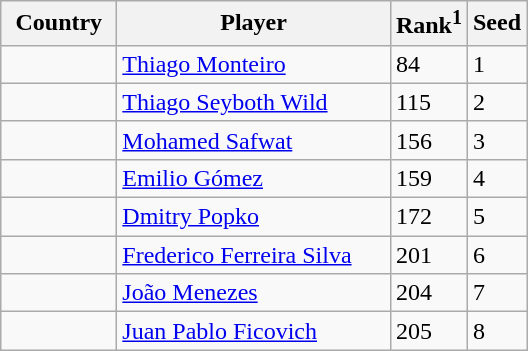<table class="sortable wikitable">
<tr>
<th width="70">Country</th>
<th width="175">Player</th>
<th>Rank<sup>1</sup></th>
<th>Seed</th>
</tr>
<tr>
<td></td>
<td><a href='#'>Thiago Monteiro</a></td>
<td>84</td>
<td>1</td>
</tr>
<tr>
<td></td>
<td><a href='#'>Thiago Seyboth Wild</a></td>
<td>115</td>
<td>2</td>
</tr>
<tr>
<td></td>
<td><a href='#'>Mohamed Safwat</a></td>
<td>156</td>
<td>3</td>
</tr>
<tr>
<td></td>
<td><a href='#'>Emilio Gómez</a></td>
<td>159</td>
<td>4</td>
</tr>
<tr>
<td></td>
<td><a href='#'>Dmitry Popko</a></td>
<td>172</td>
<td>5</td>
</tr>
<tr>
<td></td>
<td><a href='#'>Frederico Ferreira Silva</a></td>
<td>201</td>
<td>6</td>
</tr>
<tr>
<td></td>
<td><a href='#'>João Menezes</a></td>
<td>204</td>
<td>7</td>
</tr>
<tr>
<td></td>
<td><a href='#'>Juan Pablo Ficovich</a></td>
<td>205</td>
<td>8</td>
</tr>
</table>
